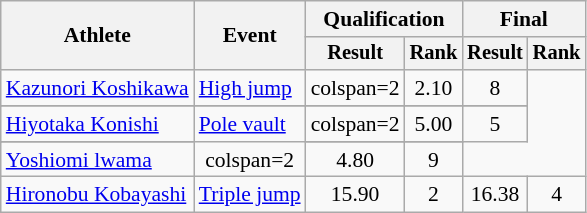<table class="wikitable" style="font-size:90%">
<tr>
<th rowspan="2">Athlete</th>
<th rowspan="2">Event</th>
<th colspan="2">Qualification</th>
<th colspan="2">Final</th>
</tr>
<tr style="font-size:95%">
<th>Result</th>
<th>Rank</th>
<th>Result</th>
<th>Rank</th>
</tr>
<tr align=center>
<td align=left><a href='#'>Kazunori Koshikawa</a></td>
<td align=left><a href='#'>High jump</a></td>
<td>colspan=2 </td>
<td>2.10</td>
<td>8</td>
</tr>
<tr>
</tr>
<tr align=center>
<td align=left><a href='#'>Hiyotaka Konishi</a></td>
<td align=left rowspan=2><a href='#'>Pole vault</a></td>
<td>colspan=2 </td>
<td>5.00</td>
<td>5</td>
</tr>
<tr>
</tr>
<tr align=center>
<td align=left><a href='#'>Yoshiomi lwama</a></td>
<td>colspan=2 </td>
<td>4.80</td>
<td>9</td>
</tr>
<tr align=center>
<td align=left><a href='#'>Hironobu Kobayashi</a></td>
<td align=left><a href='#'>Triple jump</a></td>
<td>15.90</td>
<td>2</td>
<td>16.38</td>
<td>4</td>
</tr>
</table>
